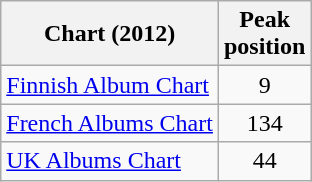<table class="wikitable sortable">
<tr>
<th>Chart (2012)</th>
<th>Peak<br>position</th>
</tr>
<tr>
<td style="text-align:left;"><a href='#'>Finnish Album Chart</a></td>
<td style="text-align:center;">9</td>
</tr>
<tr>
<td style="text-align:left;"><a href='#'>French Albums Chart</a></td>
<td style="text-align:center;">134</td>
</tr>
<tr>
<td style="text-align:left;"><a href='#'>UK Albums Chart</a></td>
<td style="text-align:center;">44</td>
</tr>
</table>
